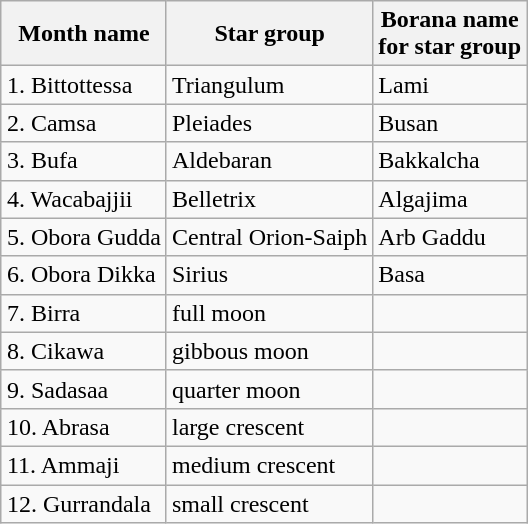<table class="wikitable" style="margin:auto;">
<tr>
<th>Month name</th>
<th>Star group</th>
<th>Borana name<br>for star group</th>
</tr>
<tr>
<td>1. Bittottessa</td>
<td>Triangulum</td>
<td>Lami</td>
</tr>
<tr>
<td>2. Camsa</td>
<td>Pleiades</td>
<td>Busan</td>
</tr>
<tr>
<td>3. Bufa</td>
<td>Aldebaran</td>
<td>Bakkalcha</td>
</tr>
<tr>
<td>4. Wacabajjii</td>
<td>Belletrix</td>
<td>Algajima</td>
</tr>
<tr>
<td>5. Obora Gudda</td>
<td>Central Orion-Saiph</td>
<td>Arb Gaddu</td>
</tr>
<tr>
<td>6. Obora Dikka</td>
<td>Sirius</td>
<td>Basa</td>
</tr>
<tr>
<td>7. Birra</td>
<td>full moon</td>
<td></td>
</tr>
<tr>
<td>8. Cikawa</td>
<td>gibbous moon</td>
<td></td>
</tr>
<tr>
<td>9. Sadasaa</td>
<td>quarter moon</td>
<td></td>
</tr>
<tr>
<td>10. Abrasa</td>
<td>large crescent</td>
<td></td>
</tr>
<tr>
<td>11. Ammaji</td>
<td>medium crescent</td>
<td></td>
</tr>
<tr>
<td>12. Gurrandala</td>
<td>small crescent</td>
<td></td>
</tr>
</table>
